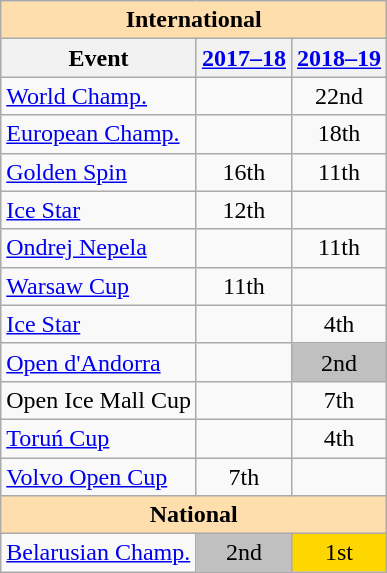<table class="wikitable" style="text-align:center">
<tr>
<th style="background-color: #ffdead; " colspan=3 align=center>International</th>
</tr>
<tr>
<th>Event</th>
<th><a href='#'>2017–18</a></th>
<th><a href='#'>2018–19</a></th>
</tr>
<tr>
<td align=left><a href='#'>World Champ.</a></td>
<td></td>
<td>22nd</td>
</tr>
<tr>
<td align=left><a href='#'>European Champ.</a></td>
<td></td>
<td>18th</td>
</tr>
<tr>
<td align=left> <a href='#'>Golden Spin</a></td>
<td>16th</td>
<td>11th</td>
</tr>
<tr>
<td align=left> <a href='#'>Ice Star</a></td>
<td>12th</td>
<td></td>
</tr>
<tr>
<td align=left> <a href='#'>Ondrej Nepela</a></td>
<td></td>
<td>11th</td>
</tr>
<tr>
<td align=left> <a href='#'>Warsaw Cup</a></td>
<td>11th</td>
<td></td>
</tr>
<tr>
<td align=left><a href='#'>Ice Star</a></td>
<td></td>
<td>4th</td>
</tr>
<tr>
<td align=left><a href='#'>Open d'Andorra</a></td>
<td></td>
<td bgcolor=silver>2nd</td>
</tr>
<tr>
<td align=left>Open Ice Mall Cup</td>
<td></td>
<td>7th</td>
</tr>
<tr>
<td align=left><a href='#'>Toruń Cup</a></td>
<td></td>
<td>4th</td>
</tr>
<tr>
<td align=left><a href='#'>Volvo Open Cup</a></td>
<td>7th</td>
<td></td>
</tr>
<tr>
<th style="background-color: #ffdead; " colspan=3 align=center>National</th>
</tr>
<tr>
<td align=left><a href='#'>Belarusian Champ.</a></td>
<td bgcolor=silver>2nd</td>
<td bgcolor=gold>1st</td>
</tr>
</table>
